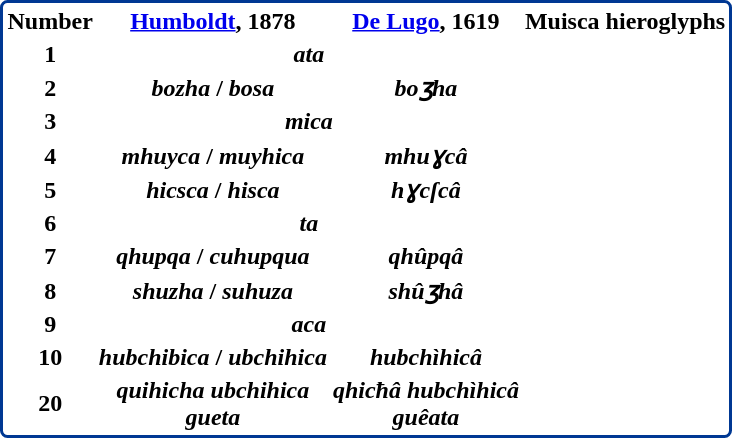<table class:wikitable style="float:center; border: 2px solid #003893; border-radius:5px;">
<tr>
<th align=center>Number</th>
<th align=center><a href='#'>Humboldt</a>, 1878</th>
<th align=center><a href='#'>De Lugo</a>, 1619</th>
<th align=center>Muisca hieroglyphs</th>
</tr>
<tr>
<th align=center>1</th>
<th align=center colspan=2><em>ata</em></th>
<th align=center valign=center rowspan=11></th>
</tr>
<tr>
<th align=center>2</th>
<th align=center><em>bozha</em> / <em>bosa</em></th>
<th align=center><em>boʒha</em></th>
</tr>
<tr>
<th align=center>3</th>
<th align=center colspan=2><em>mica</em></th>
</tr>
<tr>
<th align=center>4</th>
<th align=center><em>mhuyca</em> / <em>muyhica</em></th>
<th align=center><em>mhuɣcâ</em></th>
</tr>
<tr>
<th align=center>5</th>
<th align=center><em>hicsca</em> / <em>hisca</em></th>
<th align=center><em>hɣcſcâ</em></th>
</tr>
<tr>
<th align=center>6</th>
<th align=center colspan=2><em>ta</em></th>
</tr>
<tr>
<th align=center>7</th>
<th align=center><em>qhupqa</em> / <em>cuhupqua</em></th>
<th align=center><em>qhûpqâ</em></th>
</tr>
<tr>
<th align=center>8</th>
<th align=center><em>shuzha</em> / <em>suhuza</em></th>
<th align=center><em>shûʒhâ</em></th>
</tr>
<tr>
<th align=center>9</th>
<th align=center colspan=2><em>aca</em></th>
</tr>
<tr>
<th align=center>10</th>
<th align=center><em>hubchibica</em> / <em>ubchihica</em></th>
<th align=center><em>hubchìhicâ</em></th>
</tr>
<tr>
<th align=center>20</th>
<th align=center><em>quihicha ubchihica</em><br><em>gueta</em></th>
<th align=center><em>qhicħâ hubchìhicâ</em><br><em>guêata</em></th>
</tr>
</table>
